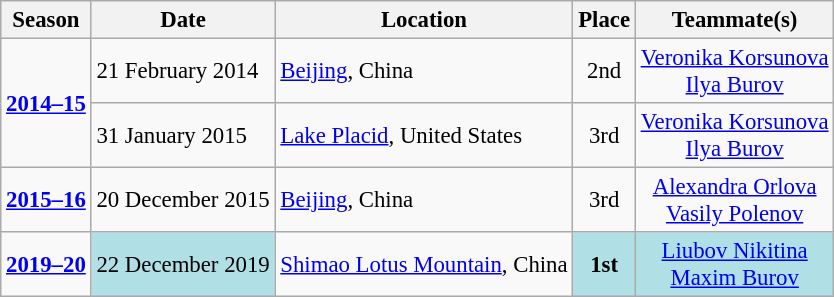<table class="wikitable"  style="text-align:center; font-size:95%;">
<tr>
<th>Season</th>
<th>Date</th>
<th>Location</th>
<th>Place</th>
<th>Teammate(s)</th>
</tr>
<tr>
<td rowspan=2 align=center><strong><a href='#'>2014–15</a></strong></td>
<td align=left>21 February 2014</td>
<td align=left> <a href='#'>Beijing</a>, China</td>
<td>2nd</td>
<td><a href='#'>Veronika Korsunova</a><br><a href='#'>Ilya Burov</a></td>
</tr>
<tr>
<td align=left>31 January 2015</td>
<td align=left> <a href='#'>Lake Placid</a>, United States</td>
<td>3rd</td>
<td><a href='#'>Veronika Korsunova</a><br><a href='#'>Ilya Burov</a></td>
</tr>
<tr>
<td align=center><strong><a href='#'>2015–16</a></strong></td>
<td align=left>20 December 2015</td>
<td align=left> <a href='#'>Beijing</a>, China</td>
<td>3rd</td>
<td><a href='#'>Alexandra Orlova</a><br><a href='#'>Vasily Polenov</a></td>
</tr>
<tr>
<td align=center><strong><a href='#'>2019–20</a></strong></td>
<td bgcolor="#BOEOE6" align=left>22 December 2019</td>
<td align=left> <a href='#'>Shimao Lotus Mountain</a>, China</td>
<td bgcolor="#BOEOE6"><strong>1st</strong></td>
<td bgcolor="#BOEOE6"><a href='#'>Liubov Nikitina</a><br><a href='#'>Maxim Burov</a></td>
</tr>
</table>
